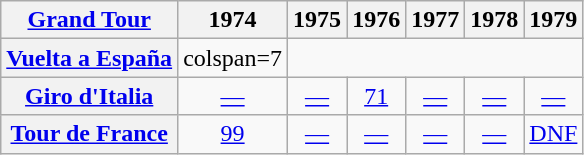<table class="wikitable plainrowheaders">
<tr>
<th scope="col"><a href='#'>Grand Tour</a></th>
<th scope="col">1974</th>
<th scope="col">1975</th>
<th scope="col">1976</th>
<th scope="col">1977</th>
<th scope="col">1978</th>
<th scope="col">1979</th>
</tr>
<tr style="text-align:center;">
<th scope="row"> <a href='#'>Vuelta a España</a></th>
<td>colspan=7 </td>
</tr>
<tr style="text-align:center;">
<th scope="row"> <a href='#'>Giro d'Italia</a></th>
<td><a href='#'>—</a></td>
<td><a href='#'>—</a></td>
<td><a href='#'>71</a></td>
<td><a href='#'>—</a></td>
<td><a href='#'>—</a></td>
<td><a href='#'>—</a></td>
</tr>
<tr style="text-align:center;">
<th scope="row"> <a href='#'>Tour de France</a></th>
<td><a href='#'>99</a></td>
<td><a href='#'>—</a></td>
<td><a href='#'>—</a></td>
<td><a href='#'>—</a></td>
<td><a href='#'>—</a></td>
<td><a href='#'>DNF</a></td>
</tr>
</table>
